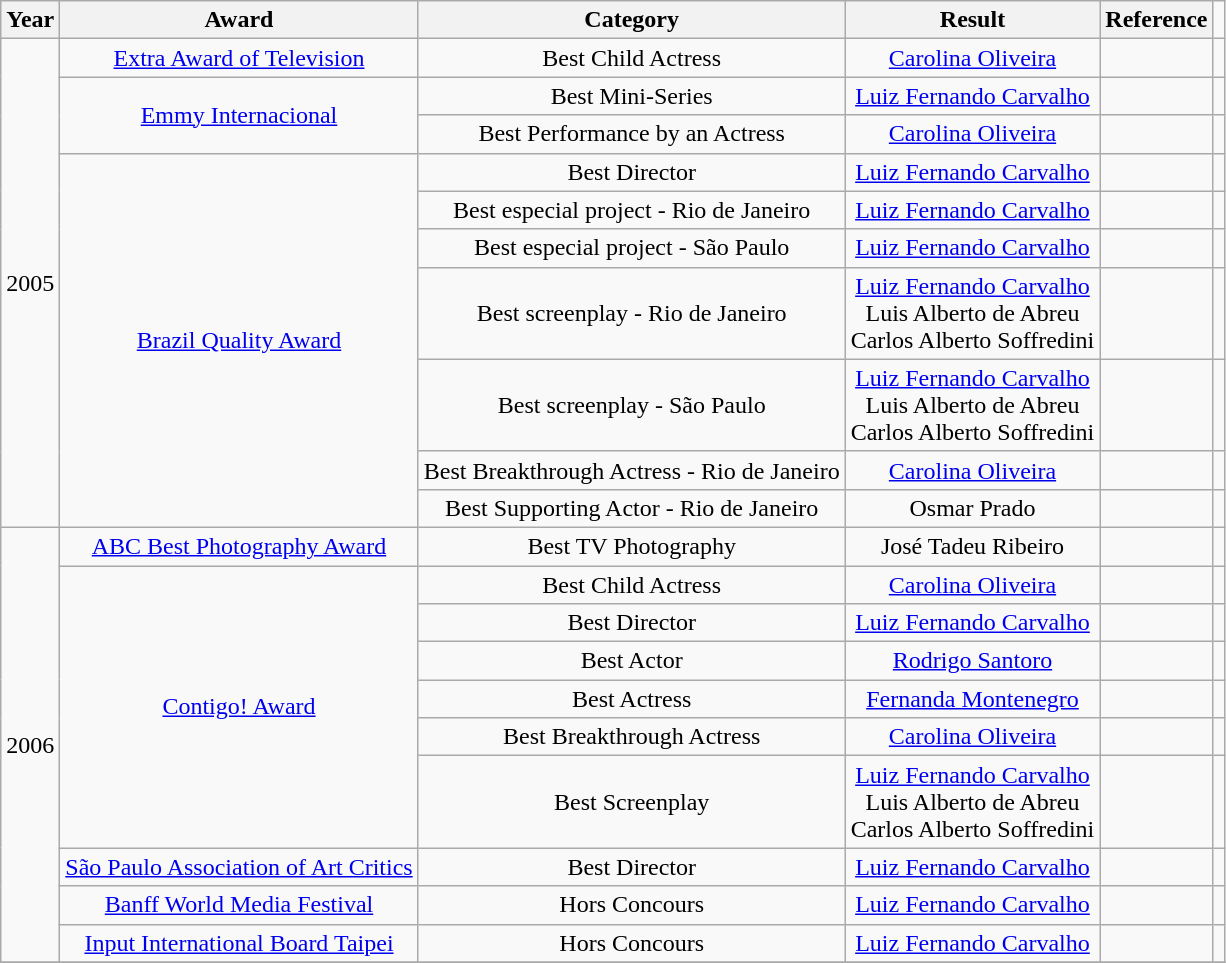<table class="wikitable" style="text-align:center;">
<tr>
<th>Year</th>
<th>Award</th>
<th>Category</th>
<th>Result</th>
<th>Reference</th>
</tr>
<tr>
<td rowspan=10>2005</td>
<td><a href='#'>Extra Award of Television</a></td>
<td>Best Child Actress</td>
<td><a href='#'>Carolina Oliveira</a></td>
<td></td>
<td></td>
</tr>
<tr>
<td rowspan=2><a href='#'>Emmy Internacional</a></td>
<td>Best Mini-Series</td>
<td><a href='#'>Luiz Fernando Carvalho</a></td>
<td></td>
<td></td>
</tr>
<tr>
<td>Best Performance by an Actress</td>
<td><a href='#'>Carolina Oliveira</a></td>
<td></td>
<td></td>
</tr>
<tr>
<td rowspan=7><a href='#'>Brazil Quality Award</a></td>
<td>Best Director</td>
<td><a href='#'>Luiz Fernando Carvalho</a></td>
<td></td>
<td></td>
</tr>
<tr>
<td>Best especial project - Rio de Janeiro</td>
<td><a href='#'>Luiz Fernando Carvalho</a></td>
<td></td>
<td></td>
</tr>
<tr>
<td>Best especial project - São Paulo</td>
<td><a href='#'>Luiz Fernando Carvalho</a></td>
<td></td>
<td></td>
</tr>
<tr>
<td>Best screenplay - Rio de Janeiro</td>
<td><a href='#'>Luiz Fernando Carvalho</a><br>Luis Alberto de Abreu<br>Carlos Alberto Soffredini</td>
<td></td>
<td></td>
</tr>
<tr>
<td>Best screenplay - São Paulo</td>
<td><a href='#'>Luiz Fernando Carvalho</a><br>Luis Alberto de Abreu<br>Carlos Alberto Soffredini</td>
<td></td>
<td></td>
</tr>
<tr>
<td>Best Breakthrough Actress - Rio de Janeiro</td>
<td><a href='#'>Carolina Oliveira</a></td>
<td></td>
<td></td>
</tr>
<tr>
<td>Best Supporting Actor - Rio de Janeiro</td>
<td>Osmar Prado</td>
<td></td>
<td></td>
</tr>
<tr>
<td rowspan=10>2006</td>
<td><a href='#'>ABC Best Photography Award</a></td>
<td>Best TV Photography</td>
<td>José Tadeu Ribeiro</td>
<td></td>
<td></td>
</tr>
<tr>
<td rowspan=6><a href='#'>Contigo! Award</a></td>
<td>Best Child Actress</td>
<td><a href='#'>Carolina Oliveira</a></td>
<td></td>
<td></td>
</tr>
<tr>
<td>Best Director</td>
<td><a href='#'>Luiz Fernando Carvalho</a></td>
<td></td>
<td></td>
</tr>
<tr>
<td>Best Actor</td>
<td><a href='#'>Rodrigo Santoro</a></td>
<td></td>
<td></td>
</tr>
<tr>
<td>Best Actress</td>
<td><a href='#'>Fernanda Montenegro</a></td>
<td></td>
<td></td>
</tr>
<tr>
<td>Best Breakthrough Actress</td>
<td><a href='#'>Carolina Oliveira</a></td>
<td></td>
<td></td>
</tr>
<tr>
<td>Best Screenplay</td>
<td><a href='#'>Luiz Fernando Carvalho</a><br>Luis Alberto de Abreu<br>Carlos Alberto Soffredini</td>
<td></td>
<td></td>
</tr>
<tr>
<td><a href='#'>São Paulo Association of Art Critics</a></td>
<td>Best Director</td>
<td><a href='#'>Luiz Fernando Carvalho</a></td>
<td></td>
<td></td>
</tr>
<tr>
<td><a href='#'>Banff World Media Festival</a></td>
<td>Hors Concours</td>
<td><a href='#'>Luiz Fernando Carvalho</a></td>
<td></td>
<td></td>
</tr>
<tr>
<td><a href='#'>Input International Board Taipei</a></td>
<td>Hors Concours</td>
<td><a href='#'>Luiz Fernando Carvalho</a></td>
<td></td>
<td></td>
</tr>
<tr>
</tr>
</table>
